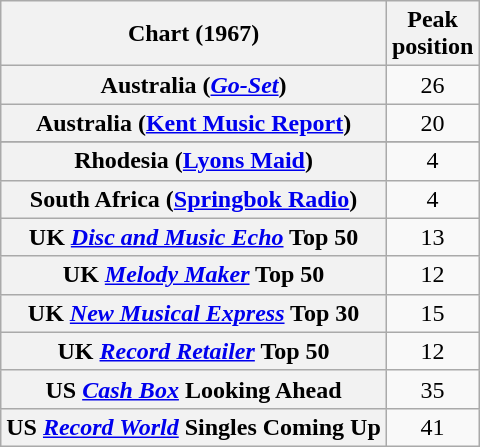<table class="wikitable sortable plainrowheaders" style="text-align:center">
<tr>
<th>Chart (1967)</th>
<th>Peak<br>position</th>
</tr>
<tr>
<th scope="row">Australia (<em><a href='#'>Go-Set</a></em>)</th>
<td>26</td>
</tr>
<tr>
<th scope="row">Australia (<a href='#'>Kent Music Report</a>)</th>
<td>20</td>
</tr>
<tr>
</tr>
<tr>
</tr>
<tr>
</tr>
<tr>
</tr>
<tr>
</tr>
<tr>
</tr>
<tr>
<th scope="row">Rhodesia (<a href='#'>Lyons Maid</a>)</th>
<td>4</td>
</tr>
<tr>
<th scope="row">South Africa (<a href='#'>Springbok Radio</a>)</th>
<td>4</td>
</tr>
<tr>
<th scope="row">UK <em><a href='#'>Disc and Music Echo</a></em> Top 50</th>
<td>13</td>
</tr>
<tr>
<th scope="row">UK <em><a href='#'>Melody Maker</a></em> Top 50</th>
<td>12</td>
</tr>
<tr>
<th scope="row">UK <em><a href='#'>New Musical Express</a></em> Top 30</th>
<td>15</td>
</tr>
<tr>
<th scope="row">UK <em><a href='#'>Record Retailer</a></em> Top 50</th>
<td>12</td>
</tr>
<tr>
<th scope="row">US <em><a href='#'>Cash Box</a></em> Looking Ahead</th>
<td>35</td>
</tr>
<tr>
<th scope="row">US <em><a href='#'>Record World</a></em> Singles Coming Up</th>
<td>41</td>
</tr>
</table>
